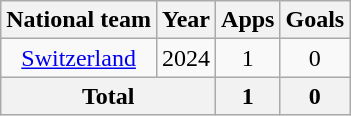<table class="wikitable" style="text-align:center">
<tr>
<th>National team</th>
<th>Year</th>
<th>Apps</th>
<th>Goals</th>
</tr>
<tr>
<td rowspan="1"><a href='#'>Switzerland</a></td>
<td>2024</td>
<td>1</td>
<td>0</td>
</tr>
<tr>
<th colspan="2">Total</th>
<th>1</th>
<th>0</th>
</tr>
</table>
